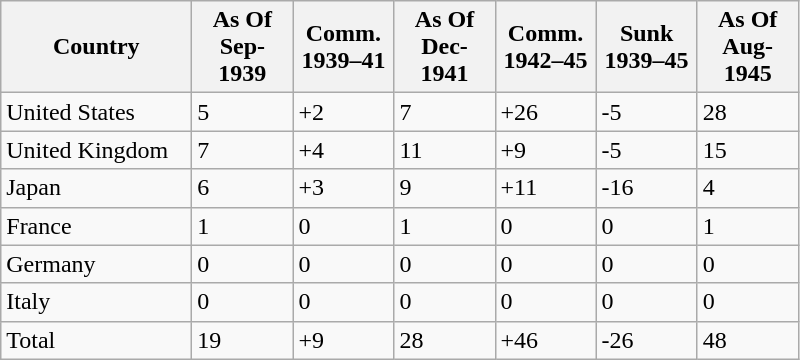<table class="wikitable">
<tr>
<th scope="col" style="width: 120px;">Country</th>
<th scope="col" width="60px">As Of Sep-1939</th>
<th scope="col" width="60px">Comm. 1939–41</th>
<th scope="col" width="60px">As Of Dec-1941</th>
<th scope="col" width="60px">Comm. 1942–45</th>
<th scope="col" width="60px">Sunk 1939–45</th>
<th scope="col" width="60px">As Of Aug-1945</th>
</tr>
<tr>
<td>United States</td>
<td>5</td>
<td>+2</td>
<td>7</td>
<td>+26</td>
<td>-5</td>
<td>28</td>
</tr>
<tr>
<td>United Kingdom</td>
<td>7</td>
<td>+4</td>
<td>11</td>
<td>+9</td>
<td>-5</td>
<td>15</td>
</tr>
<tr>
<td>Japan</td>
<td>6</td>
<td>+3</td>
<td>9</td>
<td>+11</td>
<td>-16</td>
<td>4</td>
</tr>
<tr>
<td>France</td>
<td>1</td>
<td>0</td>
<td>1</td>
<td>0</td>
<td>0</td>
<td>1</td>
</tr>
<tr>
<td>Germany</td>
<td>0</td>
<td>0</td>
<td>0</td>
<td>0</td>
<td>0</td>
<td>0</td>
</tr>
<tr>
<td>Italy</td>
<td>0</td>
<td>0</td>
<td>0</td>
<td>0</td>
<td>0</td>
<td>0</td>
</tr>
<tr>
<td>Total</td>
<td>19</td>
<td>+9</td>
<td>28</td>
<td>+46</td>
<td>-26</td>
<td>48</td>
</tr>
</table>
